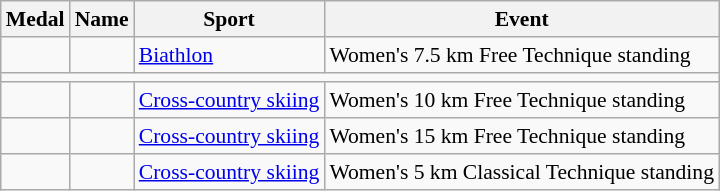<table class="wikitable sortable" style="font-size:90%">
<tr>
<th>Medal</th>
<th>Name</th>
<th>Sport</th>
<th>Event</th>
</tr>
<tr>
<td></td>
<td></td>
<td><a href='#'>Biathlon</a></td>
<td>Women's 7.5 km Free Technique standing</td>
</tr>
<tr>
<td colspan=4></td>
</tr>
<tr>
<td></td>
<td></td>
<td><a href='#'>Cross-country skiing</a></td>
<td>Women's 10 km Free Technique standing</td>
</tr>
<tr>
<td></td>
<td></td>
<td><a href='#'>Cross-country skiing</a></td>
<td>Women's 15 km Free Technique standing</td>
</tr>
<tr>
<td></td>
<td></td>
<td><a href='#'>Cross-country skiing</a></td>
<td>Women's 5 km Classical Technique standing</td>
</tr>
</table>
